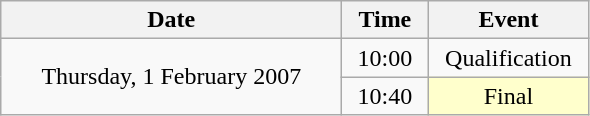<table class = "wikitable" style="text-align:center;">
<tr>
<th width=220>Date</th>
<th width=50>Time</th>
<th width=100>Event</th>
</tr>
<tr>
<td rowspan=2>Thursday, 1 February 2007</td>
<td>10:00</td>
<td>Qualification</td>
</tr>
<tr>
<td>10:40</td>
<td bgcolor=ffffcc>Final</td>
</tr>
</table>
